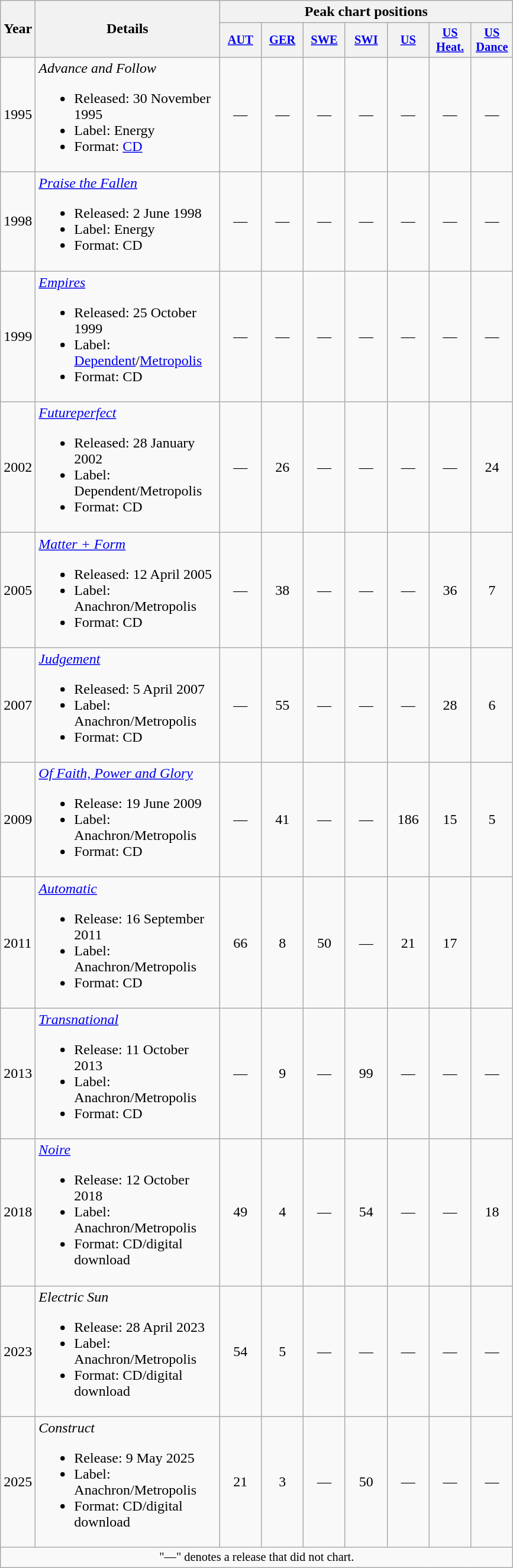<table class="wikitable">
<tr>
<th rowspan="2">Year</th>
<th rowspan="2" width="200">Details</th>
<th colspan="7">Peak chart positions</th>
</tr>
<tr>
<th style="width:3em;font-size:85%"><a href='#'>AUT</a><br></th>
<th style="width:3em;font-size:85%"><a href='#'>GER</a><br></th>
<th style="width:3em;font-size:85%"><a href='#'>SWE</a><br></th>
<th style="width:3em;font-size:85%"><a href='#'>SWI</a><br></th>
<th style="width:3em;font-size:85%"><a href='#'>US</a><br></th>
<th style="width:3em;font-size:85%"><a href='#'>US<br>Heat.</a><br></th>
<th style="width:3em;font-size:85%"><a href='#'>US<br>Dance</a><br></th>
</tr>
<tr>
<td>1995</td>
<td><em>Advance and Follow</em><br><ul><li>Released: 30 November 1995</li><li>Label: Energy</li><li>Format: <a href='#'>CD</a></li></ul></td>
<td align="center">—</td>
<td align="center">—</td>
<td align="center">—</td>
<td align="center">—</td>
<td align="center">—</td>
<td align="center">—</td>
<td align="center">—</td>
</tr>
<tr>
<td>1998</td>
<td><em><a href='#'>Praise the Fallen</a></em><br><ul><li>Released: 2 June 1998</li><li>Label: Energy</li><li>Format: CD</li></ul></td>
<td align="center">—</td>
<td align="center">—</td>
<td align="center">—</td>
<td align="center">—</td>
<td align="center">—</td>
<td align="center">—</td>
<td align="center">—</td>
</tr>
<tr>
<td>1999</td>
<td><em><a href='#'>Empires</a></em><br><ul><li>Released: 25 October 1999</li><li>Label: <a href='#'>Dependent</a>/<a href='#'>Metropolis</a></li><li>Format: CD</li></ul></td>
<td align="center">—</td>
<td align="center">—</td>
<td align="center">—</td>
<td align="center">—</td>
<td align="center">—</td>
<td align="center">—</td>
<td align="center">—</td>
</tr>
<tr>
<td>2002</td>
<td><em><a href='#'>Futureperfect</a></em><br><ul><li>Released: 28 January 2002</li><li>Label: Dependent/Metropolis</li><li>Format: CD</li></ul></td>
<td align="center">—</td>
<td align="center">26</td>
<td align="center">—</td>
<td align="center">—</td>
<td align="center">—</td>
<td align="center">—</td>
<td align="center">24</td>
</tr>
<tr>
<td>2005</td>
<td><em><a href='#'>Matter + Form</a></em><br><ul><li>Released: 12 April 2005</li><li>Label: Anachron/Metropolis</li><li>Format: CD</li></ul></td>
<td align="center">—</td>
<td align="center">38</td>
<td align="center">—</td>
<td align="center">—</td>
<td align="center">—</td>
<td align="center">36</td>
<td align="center">7</td>
</tr>
<tr>
<td>2007</td>
<td><em><a href='#'>Judgement</a></em><br><ul><li>Released: 5 April 2007</li><li>Label: Anachron/Metropolis</li><li>Format: CD</li></ul></td>
<td align="center">—</td>
<td align="center">55</td>
<td align="center">—</td>
<td align="center">—</td>
<td align="center">—</td>
<td align="center">28</td>
<td align="center">6</td>
</tr>
<tr>
<td>2009</td>
<td><em><a href='#'>Of Faith, Power and Glory</a></em><br><ul><li>Release: 19 June 2009</li><li>Label: Anachron/Metropolis</li><li>Format: CD</li></ul></td>
<td align="center">—</td>
<td align="center">41</td>
<td align="center">—</td>
<td align="center">—</td>
<td align="center">186</td>
<td align="center">15</td>
<td align="center">5</td>
</tr>
<tr>
<td>2011</td>
<td><em><a href='#'>Automatic</a></em><br><ul><li>Release: 16 September 2011</li><li>Label: Anachron/Metropolis</li><li>Format: CD</li></ul></td>
<td align="center">66</td>
<td align="center">8</td>
<td align="center">50</td>
<td align="center">—</td>
<td align="center">21</td>
<td align="center">17</td>
</tr>
<tr>
<td>2013</td>
<td><em><a href='#'>Transnational</a></em><br><ul><li>Release: 11 October 2013</li><li>Label: Anachron/Metropolis</li><li>Format: CD</li></ul></td>
<td align="center">—</td>
<td align="center">9</td>
<td align="center">—</td>
<td align="center">99</td>
<td align="center">—</td>
<td align="center">—</td>
<td align="center">—</td>
</tr>
<tr>
<td>2018</td>
<td><em><a href='#'>Noire</a></em><br><ul><li>Release: 12 October 2018</li><li>Label: Anachron/Metropolis</li><li>Format: CD/digital download</li></ul></td>
<td align="center">49</td>
<td align="center">4</td>
<td align="center">—</td>
<td align="center">54</td>
<td align="center">—</td>
<td align="center">—</td>
<td align="center">18</td>
</tr>
<tr>
<td>2023</td>
<td><em>Electric Sun</em><br><ul><li>Release: 28 April 2023</li><li>Label: Anachron/Metropolis</li><li>Format: CD/digital download</li></ul></td>
<td align="center">54</td>
<td align="center">5</td>
<td align="center">—</td>
<td align="center">—</td>
<td align="center">—</td>
<td align="center">—</td>
<td align="center">—</td>
</tr>
<tr>
<td>2025</td>
<td><em>Construct</em><br><ul><li>Release: 9 May 2025</li><li>Label: Anachron/Metropolis</li><li>Format: CD/digital download</li></ul></td>
<td align="center">21</td>
<td align="center">3</td>
<td align="center">—</td>
<td align="center">50</td>
<td align="center">—</td>
<td align="center">—</td>
<td align="center">—</td>
</tr>
<tr>
<td colspan="9" style="font-size: 85%" align="center">"—" denotes a release that did not chart.</td>
</tr>
</table>
